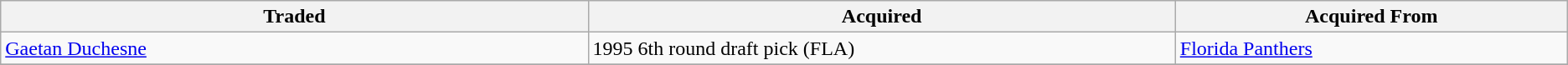<table class="wikitable">
<tr>
<th bgcolor="#DDDDFF" width="8.25%">Traded</th>
<th bgcolor="#DDDDFF" width="8.25%">Acquired</th>
<th bgcolor="#DDDDFF" width="5.45%">Acquired From</th>
</tr>
<tr>
<td><a href='#'>Gaetan Duchesne</a></td>
<td>1995 6th round draft pick (FLA)</td>
<td><a href='#'>Florida Panthers</a></td>
</tr>
<tr>
</tr>
</table>
